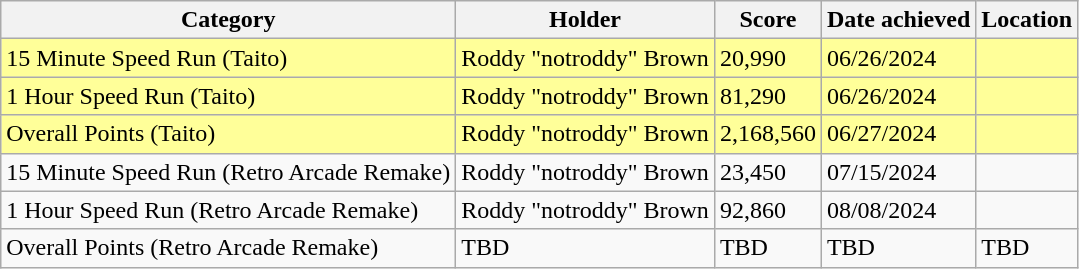<table class="wikitable">
<tr>
<th>Category</th>
<th>Holder</th>
<th>Score</th>
<th>Date achieved</th>
<th>Location</th>
</tr>
<tr>
<td style="background-color:#FFFF99;">15 Minute Speed Run (Taito)</td>
<td style="background-color:#FFFF99;">Roddy "notroddy" Brown</td>
<td style="background-color:#FFFF99;">20,990</td>
<td style="background-color:#FFFF99;">06/26/2024</td>
<td style="background-color:#FFFF99;"></td>
</tr>
<tr>
<td style="background-color:#FFFF99;">1 Hour Speed Run (Taito)</td>
<td style="background-color:#FFFF99;">Roddy "notroddy" Brown</td>
<td style="background-color:#FFFF99;">81,290</td>
<td style="background-color:#FFFF99;">06/26/2024</td>
<td style="background-color:#FFFF99;"></td>
</tr>
<tr>
<td style="background-color:#FFFF99;">Overall Points (Taito)</td>
<td style="background-color:#FFFF99;">Roddy "notroddy" Brown</td>
<td style="background-color:#FFFF99;">2,168,560</td>
<td style="background-color:#FFFF99;">06/27/2024</td>
<td style="background-color:#FFFF99;"></td>
</tr>
<tr>
<td>15 Minute Speed Run (Retro Arcade Remake)</td>
<td>Roddy "notroddy" Brown</td>
<td>23,450</td>
<td>07/15/2024</td>
<td></td>
</tr>
<tr>
<td>1 Hour Speed Run (Retro Arcade Remake)</td>
<td>Roddy "notroddy" Brown</td>
<td>92,860</td>
<td>08/08/2024</td>
<td></td>
</tr>
<tr>
<td>Overall Points (Retro Arcade Remake)</td>
<td>TBD</td>
<td>TBD</td>
<td>TBD</td>
<td>TBD</td>
</tr>
</table>
